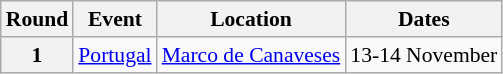<table class="wikitable" style="font-size: 90%">
<tr>
<th>Round</th>
<th>Event</th>
<th>Location</th>
<th>Dates</th>
</tr>
<tr>
<th>1</th>
<td> <a href='#'>Portugal</a></td>
<td><a href='#'>Marco de Canaveses</a></td>
<td>13-14 November</td>
</tr>
</table>
